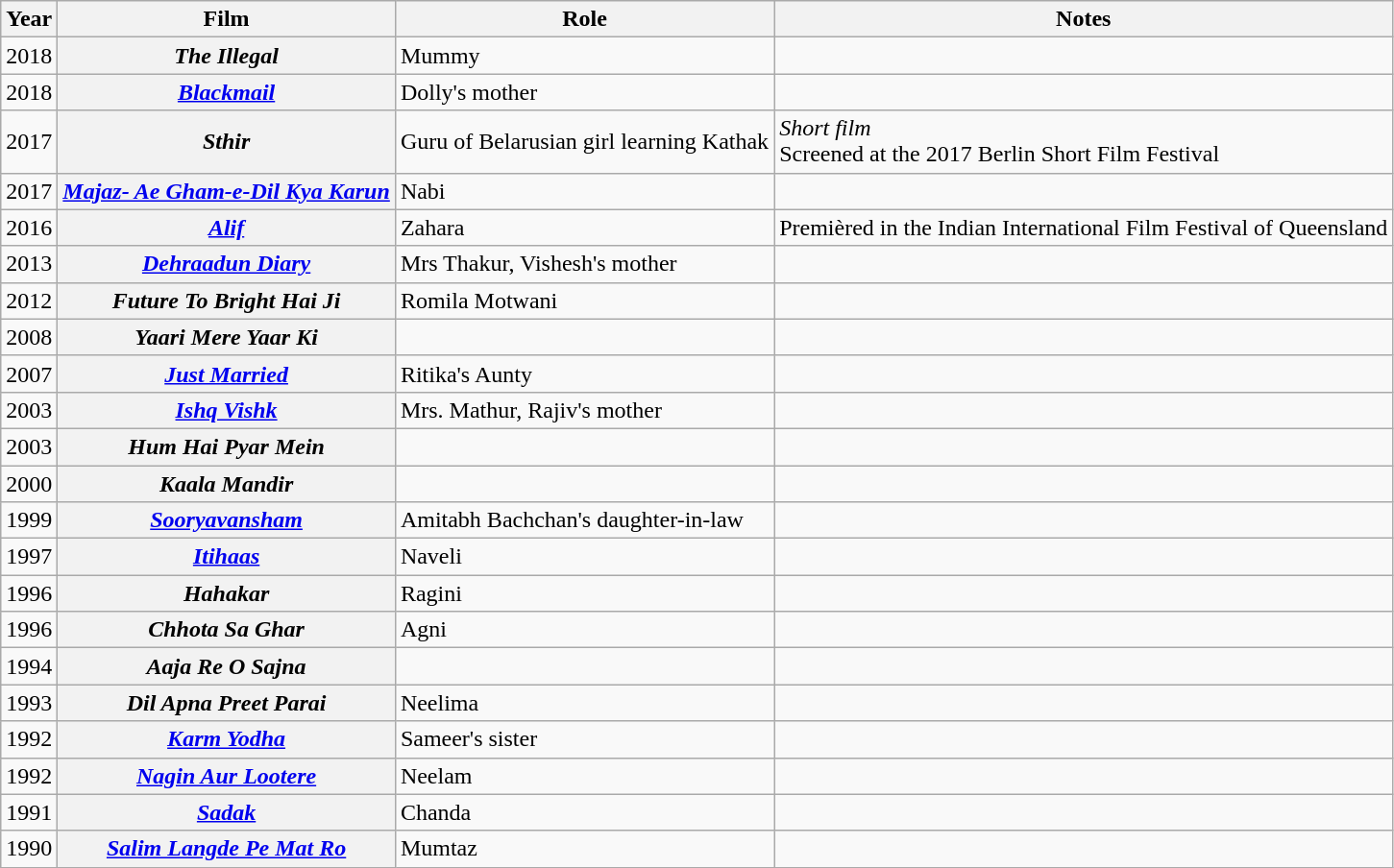<table class="wikitable sortable plainrowheaders">
<tr style="text-align:center;">
<th scope="col">Year</th>
<th scope="col">Film</th>
<th scope="col">Role</th>
<th class="unsortable" scope="col">Notes</th>
</tr>
<tr>
<td>2018</td>
<th scope="row"><em>The Illegal</em></th>
<td>Mummy</td>
<td></td>
</tr>
<tr>
<td>2018</td>
<th scope="row"><em><a href='#'>Blackmail</a></em></th>
<td>Dolly's mother</td>
<td></td>
</tr>
<tr>
<td>2017</td>
<th scope="row"><em>Sthir</em></th>
<td>Guru of Belarusian girl learning Kathak</td>
<td><em>Short film</em><br>Screened at the 2017 Berlin Short Film Festival</td>
</tr>
<tr>
<td>2017</td>
<th scope="row"><em><a href='#'>Majaz- Ae Gham-e-Dil Kya Karun</a></em></th>
<td>Nabi</td>
<td></td>
</tr>
<tr>
<td>2016</td>
<th scope="row"><em><a href='#'>Alif</a></em></th>
<td>Zahara</td>
<td>Premièred in the Indian International Film Festival of Queensland</td>
</tr>
<tr>
<td>2013</td>
<th scope="row"><em><a href='#'>Dehraadun Diary</a></em></th>
<td>Mrs Thakur, Vishesh's mother</td>
<td></td>
</tr>
<tr>
<td>2012</td>
<th scope="row"><em>Future To Bright Hai Ji</em></th>
<td>Romila Motwani</td>
<td></td>
</tr>
<tr>
<td>2008</td>
<th scope="row"><em>Yaari Mere Yaar Ki</em></th>
<td></td>
<td></td>
</tr>
<tr>
<td>2007</td>
<th scope="row"><em><a href='#'>Just Married</a></em></th>
<td>Ritika's Aunty</td>
<td></td>
</tr>
<tr>
<td>2003</td>
<th scope="row"><em><a href='#'>Ishq Vishk</a></em></th>
<td>Mrs. Mathur, Rajiv's mother</td>
<td></td>
</tr>
<tr>
<td>2003</td>
<th scope="row"><em>Hum Hai Pyar Mein</em></th>
<td></td>
<td></td>
</tr>
<tr>
<td>2000</td>
<th scope="row"><em>Kaala Mandir</em></th>
<td></td>
<td></td>
</tr>
<tr>
<td>1999</td>
<th scope="row"><em><a href='#'>Sooryavansham</a></em></th>
<td>Amitabh Bachchan's daughter-in-law</td>
<td></td>
</tr>
<tr>
<td>1997</td>
<th scope="row"><em><a href='#'>Itihaas</a></em></th>
<td>Naveli</td>
<td></td>
</tr>
<tr>
<td>1996</td>
<th scope="row"><em>Hahakar</em></th>
<td>Ragini</td>
<td></td>
</tr>
<tr>
<td>1996</td>
<th scope="row"><em>Chhota Sa Ghar</em></th>
<td>Agni</td>
<td></td>
</tr>
<tr>
<td>1994</td>
<th scope="row"><em>Aaja Re O Sajna</em></th>
<td></td>
<td></td>
</tr>
<tr>
<td>1993</td>
<th scope="row"><em>Dil Apna Preet Parai</em></th>
<td>Neelima</td>
<td></td>
</tr>
<tr>
<td>1992</td>
<th scope="row"><em><a href='#'>Karm Yodha</a></em></th>
<td>Sameer's sister</td>
<td></td>
</tr>
<tr>
<td>1992</td>
<th scope="row"><em><a href='#'>Nagin Aur Lootere</a></em></th>
<td>Neelam</td>
<td></td>
</tr>
<tr>
<td>1991</td>
<th scope="row"><em><a href='#'>Sadak</a></em></th>
<td>Chanda</td>
<td></td>
</tr>
<tr>
<td>1990</td>
<th scope="row"><em><a href='#'>Salim Langde Pe Mat Ro</a></em></th>
<td>Mumtaz</td>
</tr>
</table>
